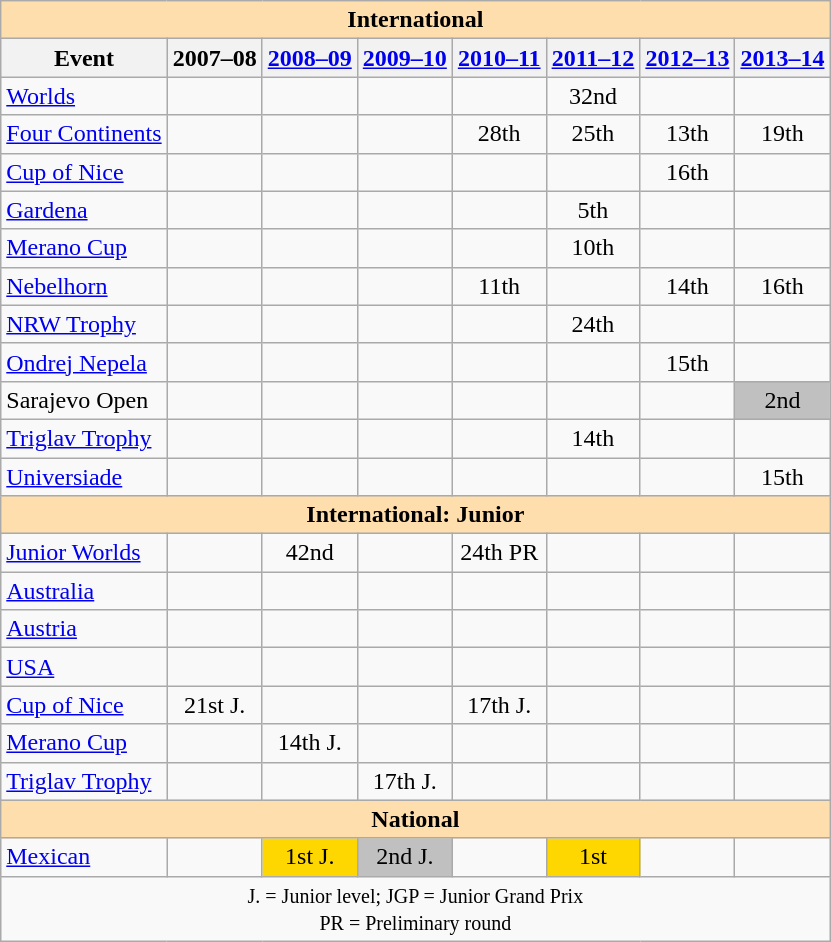<table class="wikitable" style="text-align:center">
<tr>
<th style="background-color: #ffdead; " colspan=8 align=center>International</th>
</tr>
<tr>
<th>Event</th>
<th>2007–08</th>
<th><a href='#'>2008–09</a></th>
<th><a href='#'>2009–10</a></th>
<th><a href='#'>2010–11</a></th>
<th><a href='#'>2011–12</a></th>
<th><a href='#'>2012–13</a></th>
<th><a href='#'>2013–14</a></th>
</tr>
<tr>
<td align=left><a href='#'>Worlds</a></td>
<td></td>
<td></td>
<td></td>
<td></td>
<td>32nd</td>
<td></td>
<td></td>
</tr>
<tr>
<td align=left><a href='#'>Four Continents</a></td>
<td></td>
<td></td>
<td></td>
<td>28th</td>
<td>25th</td>
<td>13th</td>
<td>19th</td>
</tr>
<tr>
<td align=left><a href='#'>Cup of Nice</a></td>
<td></td>
<td></td>
<td></td>
<td></td>
<td></td>
<td>16th</td>
<td></td>
</tr>
<tr>
<td align=left><a href='#'>Gardena</a></td>
<td></td>
<td></td>
<td></td>
<td></td>
<td>5th</td>
<td></td>
<td></td>
</tr>
<tr>
<td align=left><a href='#'>Merano Cup</a></td>
<td></td>
<td></td>
<td></td>
<td></td>
<td>10th</td>
<td></td>
<td></td>
</tr>
<tr>
<td align=left><a href='#'>Nebelhorn</a></td>
<td></td>
<td></td>
<td></td>
<td>11th</td>
<td></td>
<td>14th</td>
<td>16th</td>
</tr>
<tr>
<td align=left><a href='#'>NRW Trophy</a></td>
<td></td>
<td></td>
<td></td>
<td></td>
<td>24th</td>
<td></td>
<td></td>
</tr>
<tr>
<td align=left><a href='#'>Ondrej Nepela</a></td>
<td></td>
<td></td>
<td></td>
<td></td>
<td></td>
<td>15th</td>
<td></td>
</tr>
<tr>
<td align=left>Sarajevo Open</td>
<td></td>
<td></td>
<td></td>
<td></td>
<td></td>
<td></td>
<td bgcolor=silver>2nd</td>
</tr>
<tr>
<td align=left><a href='#'>Triglav Trophy</a></td>
<td></td>
<td></td>
<td></td>
<td></td>
<td>14th</td>
<td></td>
<td></td>
</tr>
<tr>
<td align=left><a href='#'>Universiade</a></td>
<td></td>
<td></td>
<td></td>
<td></td>
<td></td>
<td></td>
<td>15th</td>
</tr>
<tr>
<th style="background-color: #ffdead; " colspan=8 align=center>International: Junior</th>
</tr>
<tr>
<td align=left><a href='#'>Junior Worlds</a></td>
<td></td>
<td>42nd</td>
<td></td>
<td>24th PR</td>
<td></td>
<td></td>
<td></td>
</tr>
<tr>
<td align=left> <a href='#'>Australia</a></td>
<td></td>
<td></td>
<td></td>
<td></td>
<td></td>
<td></td>
<td></td>
</tr>
<tr>
<td align=left> <a href='#'>Austria</a></td>
<td></td>
<td></td>
<td></td>
<td></td>
<td></td>
<td></td>
<td></td>
</tr>
<tr>
<td align=left> <a href='#'>USA</a></td>
<td></td>
<td></td>
<td></td>
<td></td>
<td></td>
<td></td>
<td></td>
</tr>
<tr>
<td align=left><a href='#'>Cup of Nice</a></td>
<td>21st J.</td>
<td></td>
<td></td>
<td>17th J.</td>
<td></td>
<td></td>
<td></td>
</tr>
<tr>
<td align=left><a href='#'>Merano Cup</a></td>
<td></td>
<td>14th J.</td>
<td></td>
<td></td>
<td></td>
<td></td>
<td></td>
</tr>
<tr>
<td align=left><a href='#'>Triglav Trophy</a></td>
<td></td>
<td></td>
<td>17th J.</td>
<td></td>
<td></td>
<td></td>
<td></td>
</tr>
<tr>
<th style="background-color: #ffdead; " colspan=8 align=center>National</th>
</tr>
<tr>
<td align=left><a href='#'>Mexican</a></td>
<td></td>
<td bgcolor=gold>1st J.</td>
<td bgcolor=silver>2nd J.</td>
<td></td>
<td bgcolor=gold>1st</td>
<td></td>
<td></td>
</tr>
<tr>
<td colspan=8 align=center><small> J. = Junior level; JGP = Junior Grand Prix <br> PR = Preliminary round </small></td>
</tr>
</table>
